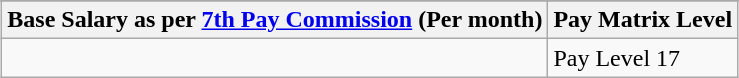<table class="wikitable mw-collapsible" style="margin: 1ex 0 1ex 1ex; ">
<tr>
</tr>
<tr>
<th>Base Salary as per <a href='#'>7th Pay Commission</a> (Per month)</th>
<th>Pay Matrix Level</th>
</tr>
<tr>
<td></td>
<td>Pay Level 17</td>
</tr>
</table>
